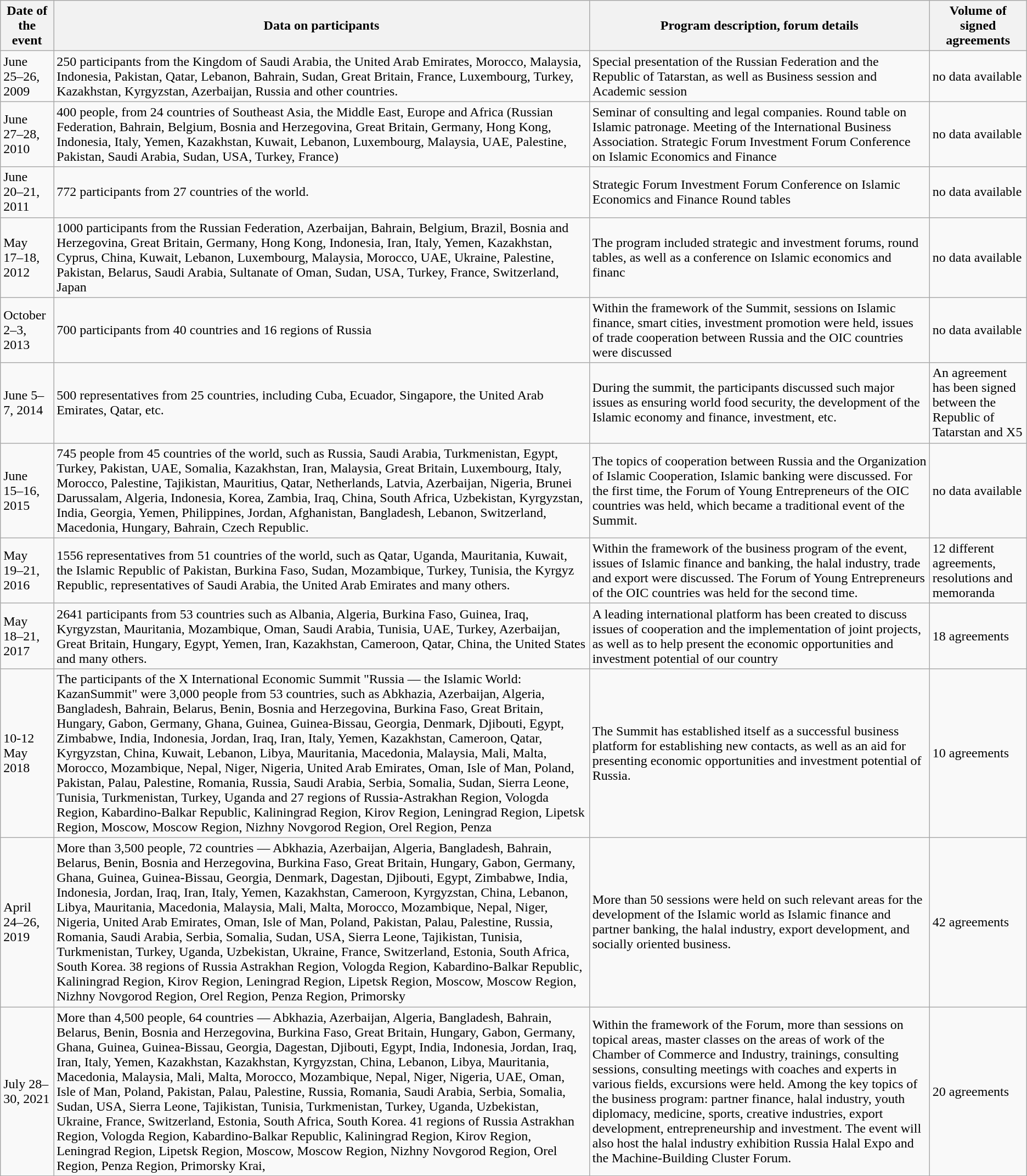<table class="wikitable">
<tr>
<th>Date of the event</th>
<th>Data on participants</th>
<th>Program description, forum details</th>
<th>Volume of signed agreements</th>
</tr>
<tr>
<td>June 25–26, 2009</td>
<td>250 participants from the Kingdom of Saudi Arabia, the United Arab Emirates, Morocco, Malaysia, Indonesia, Pakistan, Qatar, Lebanon, Bahrain, Sudan, Great Britain, France, Luxembourg, Turkey, Kazakhstan, Kyrgyzstan, Azerbaijan, Russia and other countries.</td>
<td>Special presentation of the Russian Federation and the Republic of Tatarstan, as well as Business session and Academic session</td>
<td>no data available</td>
</tr>
<tr>
<td>June 27–28, 2010</td>
<td>400 people, from 24 countries of Southeast Asia, the Middle East, Europe and Africa (Russian Federation, Bahrain, Belgium, Bosnia and Herzegovina, Great Britain, Germany, Hong Kong, Indonesia, Italy, Yemen, Kazakhstan, Kuwait, Lebanon, Luxembourg, Malaysia, UAE, Palestine, Pakistan, Saudi Arabia, Sudan, USA, Turkey, France)</td>
<td>Seminar of consulting and legal companies. Round table on Islamic patronage. Meeting of the International Business Association. Strategic Forum Investment Forum Conference on Islamic Economics and Finance</td>
<td>no data available</td>
</tr>
<tr>
<td>June 20–21, 2011</td>
<td>772 participants from 27 countries of the world.</td>
<td>Strategic Forum Investment Forum Conference on Islamic Economics and Finance Round tables</td>
<td>no data available</td>
</tr>
<tr>
<td>May 17–18, 2012</td>
<td>1000 participants from the Russian Federation, Azerbaijan, Bahrain, Belgium, Brazil, Bosnia and Herzegovina, Great Britain, Germany, Hong Kong, Indonesia, Iran, Italy, Yemen, Kazakhstan, Cyprus, China, Kuwait, Lebanon, Luxembourg, Malaysia, Morocco, UAE, Ukraine, Palestine, Pakistan, Belarus, Saudi Arabia, Sultanate of Oman, Sudan, USA, Turkey, France, Switzerland, Japan</td>
<td>The program included strategic and investment forums, round tables, as well as a conference on Islamic economics and financ</td>
<td>no data available</td>
</tr>
<tr>
<td>October 2–3, 2013</td>
<td>700 participants from 40 countries and 16 regions of Russia</td>
<td>Within the framework of the Summit, sessions on Islamic finance, smart cities, investment promotion were held, issues of trade cooperation between Russia and the OIC countries were discussed</td>
<td>no data available</td>
</tr>
<tr>
<td>June 5–7, 2014</td>
<td>500 representatives from 25 countries, including Cuba, Ecuador, Singapore, the United Arab Emirates, Qatar, etc.</td>
<td>During the summit, the participants discussed such major issues as ensuring world food security, the development of the Islamic economy and finance, investment, etc.</td>
<td>An agreement has been signed between the Republic of Tatarstan and X5</td>
</tr>
<tr>
<td>June 15–16, 2015</td>
<td>745 people from 45 countries of the world, such as Russia, Saudi Arabia, Turkmenistan, Egypt, Turkey, Pakistan, UAE, Somalia, Kazakhstan, Iran, Malaysia, Great Britain, Luxembourg, Italy, Morocco, Palestine, Tajikistan, Mauritius, Qatar, Netherlands, Latvia, Azerbaijan, Nigeria, Brunei Darussalam, Algeria, Indonesia, Korea, Zambia, Iraq, China, South Africa, Uzbekistan, Kyrgyzstan, India, Georgia, Yemen, Philippines, Jordan, Afghanistan, Bangladesh, Lebanon, Switzerland, Macedonia, Hungary, Bahrain, Czech Republic.</td>
<td>The topics of cooperation between Russia and the Organization of Islamic Cooperation, Islamic banking were discussed. For the first time, the Forum of Young Entrepreneurs of the OIC countries was held, which became a traditional event of the Summit.</td>
<td>no data available</td>
</tr>
<tr>
<td>May 19–21, 2016</td>
<td>1556 representatives from 51 countries of the world, such as Qatar, Uganda, Mauritania, Kuwait, the Islamic Republic of Pakistan, Burkina Faso, Sudan, Mozambique, Turkey, Tunisia, the Kyrgyz Republic, representatives of Saudi Arabia, the United Arab Emirates and many others.</td>
<td>Within the framework of the business program of the event, issues of Islamic finance and banking, the halal industry, trade and export were discussed. The Forum of Young Entrepreneurs of the OIC countries was held for the second time.</td>
<td>12 different agreements, resolutions and memoranda</td>
</tr>
<tr>
<td>May 18–21, 2017</td>
<td>2641 participants from 53 countries such as Albania, Algeria, Burkina Faso, Guinea, Iraq, Kyrgyzstan, Mauritania, Mozambique, Oman, Saudi Arabia, Tunisia, UAE, Turkey, Azerbaijan, Great Britain, Hungary, Egypt, Yemen, Iran, Kazakhstan, Cameroon, Qatar, China, the United States and many others.</td>
<td>A leading international platform has been created to discuss issues of cooperation and the implementation of joint projects, as well as to help present the economic opportunities and investment potential of our country</td>
<td>18 agreements</td>
</tr>
<tr>
<td>10-12 May 2018</td>
<td>The participants of the X International Economic Summit "Russia — the Islamic World: KazanSummit" were 3,000 people from 53 countries, such as Abkhazia, Azerbaijan, Algeria, Bangladesh, Bahrain, Belarus, Benin, Bosnia and Herzegovina, Burkina Faso, Great Britain, Hungary, Gabon, Germany, Ghana, Guinea, Guinea-Bissau, Georgia, Denmark, Djibouti, Egypt, Zimbabwe, India, Indonesia, Jordan, Iraq, Iran, Italy, Yemen, Kazakhstan, Cameroon, Qatar, Kyrgyzstan, China, Kuwait, Lebanon, Libya, Mauritania, Macedonia, Malaysia, Mali, Malta, Morocco, Mozambique, Nepal, Niger, Nigeria, United Arab Emirates, Oman, Isle of Man, Poland, Pakistan, Palau, Palestine, Romania, Russia, Saudi Arabia, Serbia, Somalia, Sudan, Sierra Leone, Tunisia, Turkmenistan, Turkey, Uganda and 27 regions of Russia-Astrakhan Region, Vologda Region, Kabardino-Balkar Republic, Kaliningrad Region, Kirov Region, Leningrad Region, Lipetsk Region, Moscow, Moscow Region, Nizhny Novgorod Region, Orel Region, Penza</td>
<td>The Summit has established itself as a successful business platform for establishing new contacts, as well as an aid for presenting economic opportunities and investment potential of Russia.</td>
<td>10 agreements</td>
</tr>
<tr>
<td>April 24–26, 2019</td>
<td>More than 3,500 people, 72 countries — Abkhazia, Azerbaijan, Algeria, Bangladesh, Bahrain, Belarus, Benin, Bosnia and Herzegovina, Burkina Faso, Great Britain, Hungary, Gabon, Germany, Ghana, Guinea, Guinea-Bissau, Georgia, Denmark, Dagestan, Djibouti, Egypt, Zimbabwe, India, Indonesia, Jordan, Iraq, Iran, Italy, Yemen, Kazakhstan, Cameroon, Kyrgyzstan, China, Lebanon, Libya, Mauritania, Macedonia, Malaysia, Mali, Malta, Morocco, Mozambique, Nepal, Niger, Nigeria, United Arab Emirates, Oman, Isle of Man, Poland, Pakistan, Palau, Palestine, Russia, Romania, Saudi Arabia, Serbia, Somalia, Sudan, USA, Sierra Leone, Tajikistan, Tunisia, Turkmenistan, Turkey, Uganda, Uzbekistan, Ukraine, France, Switzerland, Estonia, South Africa, South Korea. 38 regions of Russia Astrakhan Region, Vologda Region, Kabardino-Balkar Republic, Kaliningrad Region, Kirov Region, Leningrad Region, Lipetsk Region, Moscow, Moscow Region, Nizhny Novgorod Region, Orel Region, Penza Region, Primorsky</td>
<td>More than 50 sessions were held on such relevant areas for the development of the Islamic world as Islamic finance and partner banking, the halal industry, export development, and socially oriented business.</td>
<td>42 agreements</td>
</tr>
<tr>
<td>July 28–30, 2021</td>
<td>More than 4,500 people, 64 countries — Abkhazia, Azerbaijan, Algeria, Bangladesh, Bahrain, Belarus, Benin, Bosnia and Herzegovina, Burkina Faso, Great Britain, Hungary, Gabon, Germany, Ghana, Guinea, Guinea-Bissau, Georgia, Dagestan, Djibouti, Egypt, India, Indonesia, Jordan, Iraq, Iran, Italy, Yemen, Kazakhstan, Kazakhstan, Kyrgyzstan, China, Lebanon, Libya, Mauritania, Macedonia, Malaysia, Mali, Malta, Morocco, Mozambique, Nepal, Niger, Nigeria, UAE, Oman, Isle of Man, Poland, Pakistan, Palau, Palestine, Russia, Romania, Saudi Arabia, Serbia, Somalia, Sudan, USA, Sierra Leone, Tajikistan, Tunisia, Turkmenistan, Turkey, Uganda, Uzbekistan, Ukraine, France, Switzerland, Estonia, South Africa, South Korea. 41 regions of Russia Astrakhan Region, Vologda Region, Kabardino-Balkar Republic, Kaliningrad Region, Kirov Region, Leningrad Region, Lipetsk Region, Moscow, Moscow Region, Nizhny Novgorod Region, Orel Region, Penza Region, Primorsky Krai,</td>
<td>Within the framework of the Forum, more than sessions on topical areas, master classes on the areas of work of the Chamber of Commerce and Industry, trainings, consulting sessions, consulting meetings with coaches and experts in various fields, excursions were held. Among the key topics of the business program: partner finance, halal industry, youth diplomacy, medicine, sports, creative industries, export development, entrepreneurship and investment. The event will also host the halal industry exhibition Russia Halal Expo and the Machine-Building Cluster Forum.</td>
<td>20 agreements</td>
</tr>
</table>
